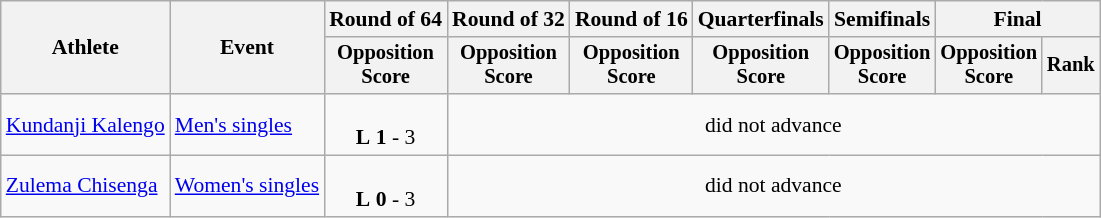<table class=wikitable style=font-size:90%;text-align:center>
<tr>
<th rowspan=2>Athlete</th>
<th rowspan=2>Event</th>
<th>Round of 64</th>
<th>Round of 32</th>
<th>Round of 16</th>
<th>Quarterfinals</th>
<th>Semifinals</th>
<th colspan=2>Final</th>
</tr>
<tr style=font-size:95%>
<th>Opposition<br>Score</th>
<th>Opposition<br>Score</th>
<th>Opposition<br>Score</th>
<th>Opposition<br>Score</th>
<th>Opposition<br>Score</th>
<th>Opposition<br>Score</th>
<th>Rank</th>
</tr>
<tr>
<td align=left><a href='#'>Kundanji Kalengo</a></td>
<td align=left><a href='#'>Men's singles</a></td>
<td><br><strong>L</strong> <strong>1</strong> - 3</td>
<td colspan=6>did not advance</td>
</tr>
<tr>
<td align=left><a href='#'>Zulema Chisenga</a></td>
<td align=left><a href='#'>Women's singles</a></td>
<td><br><strong>L</strong> <strong>0</strong> - 3</td>
<td colspan=6>did not advance</td>
</tr>
</table>
